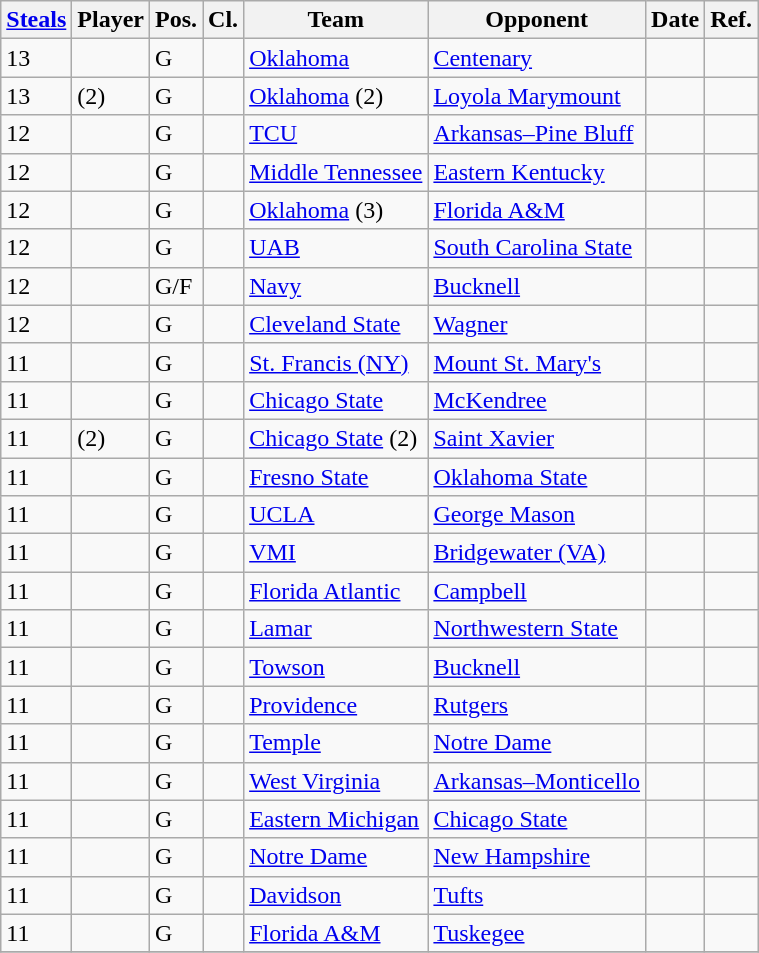<table class="wikitable sortable">
<tr>
<th><a href='#'>Steals</a></th>
<th>Player</th>
<th class="unsortable">Pos.</th>
<th>Cl.</th>
<th>Team</th>
<th>Opponent</th>
<th>Date</th>
<th class="unsortable">Ref.</th>
</tr>
<tr>
<td>13</td>
<td></td>
<td>G</td>
<td></td>
<td><a href='#'>Oklahoma</a></td>
<td><a href='#'>Centenary</a></td>
<td></td>
<td align="center"></td>
</tr>
<tr>
<td>13</td>
<td> (2)</td>
<td>G</td>
<td></td>
<td><a href='#'>Oklahoma</a> (2)</td>
<td><a href='#'>Loyola Marymount</a></td>
<td></td>
<td align="center"></td>
</tr>
<tr>
<td>12</td>
<td></td>
<td>G</td>
<td></td>
<td><a href='#'>TCU</a></td>
<td><a href='#'>Arkansas–Pine Bluff</a></td>
<td></td>
<td align="center"></td>
</tr>
<tr>
<td>12</td>
<td></td>
<td>G</td>
<td></td>
<td><a href='#'>Middle Tennessee</a></td>
<td><a href='#'>Eastern Kentucky</a></td>
<td></td>
<td align="center"></td>
</tr>
<tr>
<td>12</td>
<td></td>
<td>G</td>
<td></td>
<td><a href='#'>Oklahoma</a> (3)</td>
<td><a href='#'>Florida A&M</a></td>
<td></td>
<td align="center"></td>
</tr>
<tr>
<td>12</td>
<td></td>
<td>G</td>
<td></td>
<td><a href='#'>UAB</a></td>
<td><a href='#'>South Carolina State</a></td>
<td></td>
<td align="center"></td>
</tr>
<tr>
<td>12</td>
<td></td>
<td>G/F</td>
<td></td>
<td><a href='#'>Navy</a></td>
<td><a href='#'>Bucknell</a></td>
<td></td>
<td align="center"></td>
</tr>
<tr>
<td>12</td>
<td></td>
<td>G</td>
<td></td>
<td><a href='#'>Cleveland State</a></td>
<td><a href='#'>Wagner</a></td>
<td></td>
<td align="center"></td>
</tr>
<tr>
<td>11</td>
<td></td>
<td>G</td>
<td></td>
<td><a href='#'>St. Francis (NY)</a></td>
<td><a href='#'>Mount St. Mary's</a></td>
<td></td>
<td align="center"></td>
</tr>
<tr>
<td>11</td>
<td></td>
<td>G</td>
<td></td>
<td><a href='#'>Chicago State</a></td>
<td><a href='#'>McKendree</a></td>
<td></td>
<td align="center"></td>
</tr>
<tr>
<td>11</td>
<td> (2)</td>
<td>G</td>
<td></td>
<td><a href='#'>Chicago State</a> (2)</td>
<td><a href='#'>Saint Xavier</a></td>
<td></td>
<td align="center"></td>
</tr>
<tr>
<td>11</td>
<td></td>
<td>G</td>
<td></td>
<td><a href='#'>Fresno State</a></td>
<td><a href='#'>Oklahoma State</a></td>
<td></td>
<td align="center"></td>
</tr>
<tr>
<td>11</td>
<td></td>
<td>G</td>
<td></td>
<td><a href='#'>UCLA</a></td>
<td><a href='#'>George Mason</a></td>
<td></td>
<td align="center"></td>
</tr>
<tr>
<td>11</td>
<td></td>
<td>G</td>
<td></td>
<td><a href='#'>VMI</a></td>
<td><a href='#'>Bridgewater (VA)</a></td>
<td></td>
<td align="center"></td>
</tr>
<tr>
<td>11</td>
<td></td>
<td>G</td>
<td></td>
<td><a href='#'>Florida Atlantic</a></td>
<td><a href='#'>Campbell</a></td>
<td></td>
<td align="center"></td>
</tr>
<tr>
<td>11</td>
<td></td>
<td>G</td>
<td></td>
<td><a href='#'>Lamar</a></td>
<td><a href='#'>Northwestern State</a></td>
<td></td>
<td align="center"></td>
</tr>
<tr>
<td>11</td>
<td></td>
<td>G</td>
<td></td>
<td><a href='#'>Towson</a></td>
<td><a href='#'>Bucknell</a></td>
<td></td>
<td align="center"></td>
</tr>
<tr>
<td>11</td>
<td></td>
<td>G</td>
<td></td>
<td><a href='#'>Providence</a></td>
<td><a href='#'>Rutgers</a></td>
<td></td>
<td align="center"></td>
</tr>
<tr>
<td>11</td>
<td></td>
<td>G</td>
<td></td>
<td><a href='#'>Temple</a></td>
<td><a href='#'>Notre Dame</a></td>
<td></td>
<td align="center"></td>
</tr>
<tr>
<td>11</td>
<td></td>
<td>G</td>
<td></td>
<td><a href='#'>West Virginia</a></td>
<td><a href='#'>Arkansas–Monticello</a></td>
<td></td>
<td align="center"></td>
</tr>
<tr>
<td>11</td>
<td></td>
<td>G</td>
<td></td>
<td><a href='#'>Eastern Michigan</a></td>
<td><a href='#'>Chicago State</a></td>
<td></td>
<td align="center"></td>
</tr>
<tr>
<td>11</td>
<td></td>
<td>G</td>
<td></td>
<td><a href='#'>Notre Dame</a></td>
<td><a href='#'>New Hampshire</a></td>
<td></td>
<td align="center"></td>
</tr>
<tr>
<td>11</td>
<td></td>
<td>G</td>
<td></td>
<td><a href='#'>Davidson</a></td>
<td><a href='#'>Tufts</a></td>
<td></td>
<td align="center"></td>
</tr>
<tr>
<td>11</td>
<td></td>
<td>G</td>
<td></td>
<td><a href='#'>Florida A&M</a></td>
<td><a href='#'>Tuskegee</a></td>
<td></td>
<td align="center"></td>
</tr>
<tr>
</tr>
</table>
